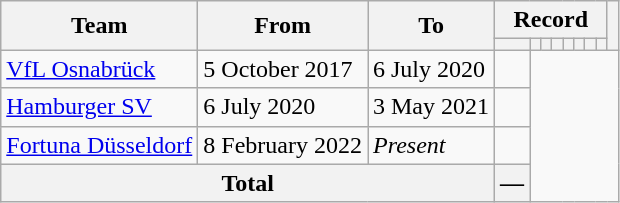<table class="wikitable" style="text-align: center">
<tr>
<th rowspan="2">Team</th>
<th rowspan="2">From</th>
<th rowspan="2">To</th>
<th colspan="8">Record</th>
<th rowspan=2></th>
</tr>
<tr>
<th></th>
<th></th>
<th></th>
<th></th>
<th></th>
<th></th>
<th></th>
<th></th>
</tr>
<tr>
<td align=left><a href='#'>VfL Osnabrück</a></td>
<td align=left>5 October 2017</td>
<td align=left>6 July 2020<br></td>
<td></td>
</tr>
<tr>
<td align=left><a href='#'>Hamburger SV</a></td>
<td align=left>6 July 2020</td>
<td align=left>3 May 2021<br></td>
<td></td>
</tr>
<tr>
<td align=left><a href='#'>Fortuna Düsseldorf</a></td>
<td align=left>8 February 2022</td>
<td align=left><em>Present</em><br></td>
<td></td>
</tr>
<tr>
<th colspan="3">Total<br></th>
<th>—</th>
</tr>
</table>
